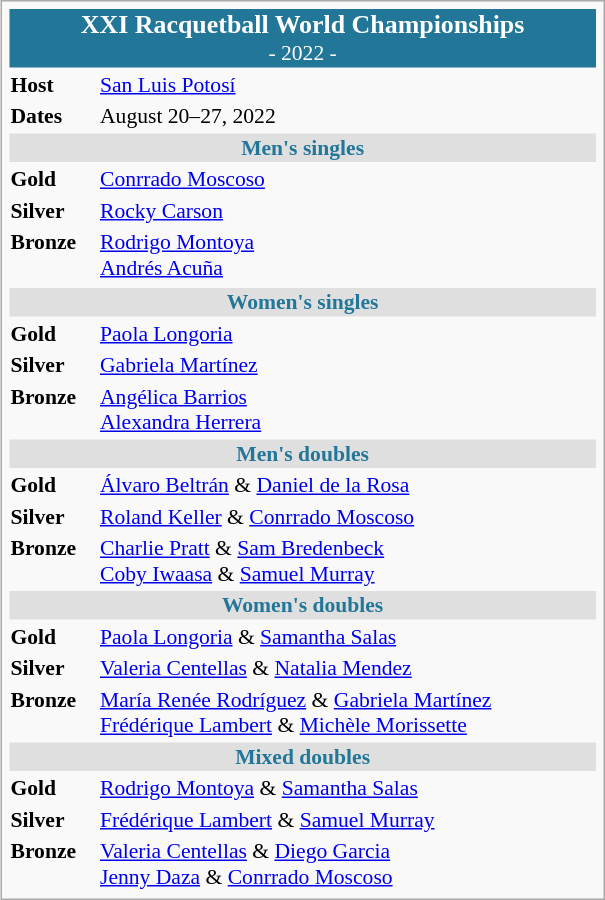<table class="infobox" style="font-size: 90%; width: 28em;">
<tr>
<td colspan="2" style="background: #227799; text-align: center; color:#ffffff;"><big><strong>XXI Racquetball World Championships</strong></big><br>-  2022 -</td>
</tr>
<tr style="vertical-align:top;">
<td><strong>Host</strong></td>
<td> <a href='#'>San Luis Potosí</a></td>
</tr>
<tr style="vertical-align:top;">
<td><strong>Dates</strong></td>
<td>August 20–27, 2022</td>
</tr>
<tr style="vertical-align:top;">
<td colspan="2" style="background: #dfdfdf; text-align: center; color:#227799;"><strong>Men's singles</strong></td>
</tr>
<tr style="vertical-align:top;">
<td><strong>Gold</strong> </td>
<td> <a href='#'>Conrrado Moscoso</a></td>
</tr>
<tr>
<td><strong>Silver</strong> </td>
<td> <a href='#'>Rocky Carson</a></td>
</tr>
<tr>
<td><strong>Bronze</strong> </td>
<td> <a href='#'>Rodrigo Montoya</a><br> <a href='#'>Andrés Acuña</a></td>
</tr>
<tr style="vertical-align:top;">
</tr>
<tr style="vertical-align:top;">
<td colspan="2" style="background: #dfdfdf; text-align: center; color:#227799;"><strong>Women's singles</strong></td>
</tr>
<tr style="vertical-align:top;">
<td><strong>Gold</strong> </td>
<td> <a href='#'>Paola Longoria</a></td>
</tr>
<tr>
<td><strong>Silver</strong> </td>
<td> <a href='#'>Gabriela Martínez</a></td>
</tr>
<tr>
<td><strong>Bronze</strong> </td>
<td> <a href='#'>Angélica Barrios</a><br> <a href='#'>Alexandra Herrera</a></td>
</tr>
<tr style="vertical-align:top;">
<td colspan="2" style="background: #dfdfdf; text-align: center; color:#227799;"><strong>Men's doubles</strong></td>
</tr>
<tr style="vertical-align:top;">
<td><strong>Gold</strong> </td>
<td> <a href='#'>Álvaro Beltrán</a> & <a href='#'>Daniel de la Rosa</a></td>
</tr>
<tr>
<td><strong>Silver</strong> </td>
<td> <a href='#'>Roland Keller</a> & <a href='#'>Conrrado Moscoso</a></td>
</tr>
<tr>
<td><strong>Bronze</strong> </td>
<td> <a href='#'>Charlie Pratt</a> & <a href='#'>Sam Bredenbeck</a><br> <a href='#'>Coby Iwaasa</a> & <a href='#'>Samuel Murray</a></td>
</tr>
<tr style="vertical-align:top;">
<td colspan="2" style="background: #dfdfdf; text-align: center; color:#227799;"><strong>Women's doubles</strong></td>
</tr>
<tr style="vertical-align:top;">
<td><strong>Gold</strong> </td>
<td> <a href='#'>Paola Longoria</a> & <a href='#'>Samantha Salas</a></td>
</tr>
<tr>
<td><strong>Silver</strong> </td>
<td> <a href='#'>Valeria Centellas</a> & <a href='#'>Natalia Mendez</a></td>
</tr>
<tr>
<td><strong>Bronze</strong> </td>
<td> <a href='#'>María Renée Rodríguez</a> & <a href='#'>Gabriela Martínez</a><br> <a href='#'>Frédérique Lambert</a> & <a href='#'>Michèle Morissette</a></td>
</tr>
<tr style="vertical-align:top;">
<td colspan="2" style="background: #dfdfdf; text-align: center; color:#227799;"><strong>Mixed doubles</strong></td>
</tr>
<tr style="vertical-align:top;">
<td><strong>Gold</strong> </td>
<td> <a href='#'>Rodrigo Montoya</a> & <a href='#'>Samantha Salas</a></td>
</tr>
<tr>
<td><strong>Silver</strong> </td>
<td> <a href='#'>Frédérique Lambert</a> & <a href='#'>Samuel Murray</a></td>
</tr>
<tr>
<td><strong>Bronze</strong> </td>
<td> <a href='#'>Valeria Centellas</a> & <a href='#'>Diego Garcia</a><br> <a href='#'>Jenny Daza</a> & <a href='#'>Conrrado Moscoso</a></td>
</tr>
</table>
